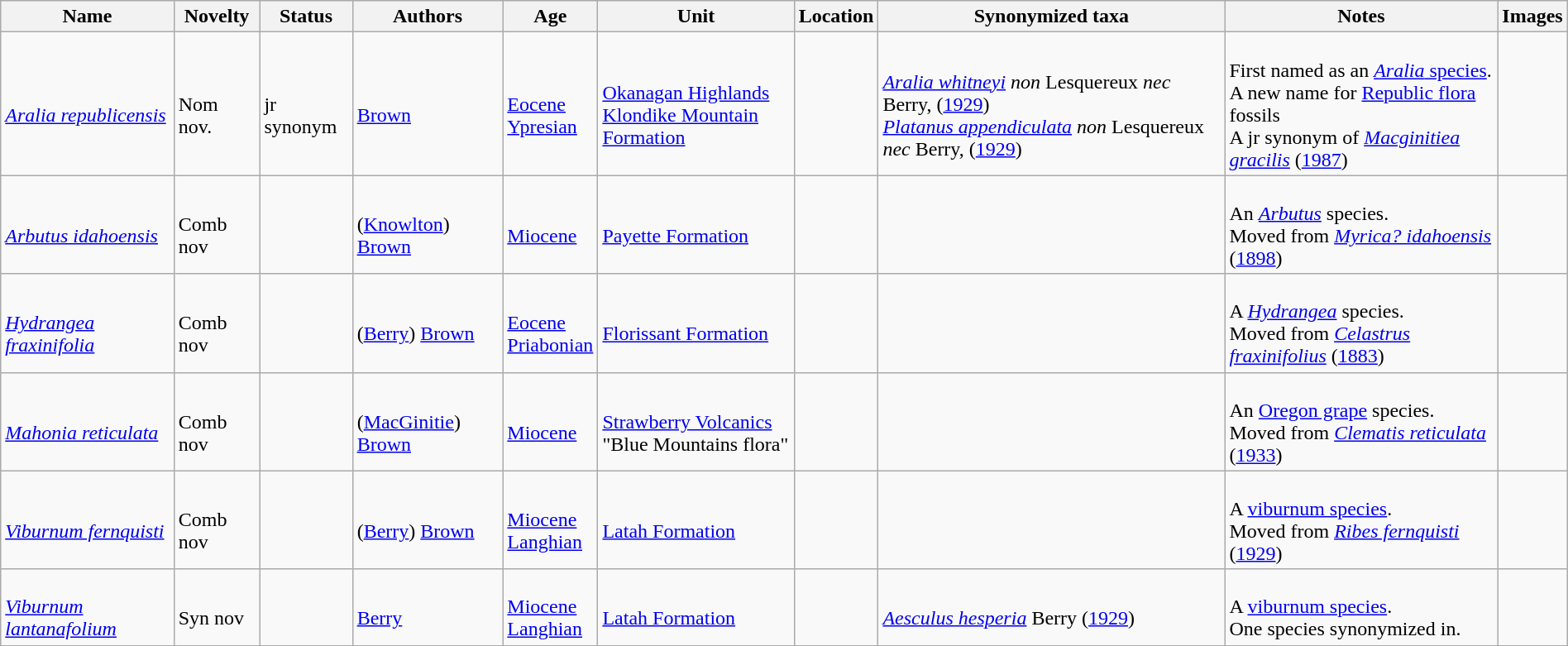<table class="wikitable sortable" align="center" width="100%">
<tr>
<th>Name</th>
<th>Novelty</th>
<th>Status</th>
<th>Authors</th>
<th>Age</th>
<th>Unit</th>
<th>Location</th>
<th>Synonymized taxa</th>
<th>Notes</th>
<th>Images</th>
</tr>
<tr>
<td><br><em><a href='#'>Aralia republicensis</a></em></td>
<td><br>Nom nov.</td>
<td><br>jr synonym</td>
<td><br><a href='#'>Brown</a></td>
<td><br><a href='#'>Eocene</a><br><a href='#'>Ypresian</a></td>
<td><br><a href='#'>Okanagan Highlands</a><br><a href='#'>Klondike Mountain Formation</a></td>
<td><br><br></td>
<td><br><em><a href='#'>Aralia whitneyi</a></em> <em>non</em> Lesquereux <em>nec</em> Berry, (<a href='#'>1929</a>)<br>
<em><a href='#'>Platanus appendiculata</a></em> <em>non</em> Lesquereux <em>nec</em> Berry, (<a href='#'>1929</a>)</td>
<td><br>First named as an <a href='#'><em>Aralia</em> species</a>.<br> A new name for <a href='#'>Republic flora</a> fossils<br>A jr synonym of <em><a href='#'>Macginitiea gracilis</a></em> (<a href='#'>1987</a>)</td>
<td><br></td>
</tr>
<tr>
<td><br><em><a href='#'>Arbutus idahoensis</a></em></td>
<td><br>Comb nov</td>
<td></td>
<td><br>(<a href='#'>Knowlton</a>) <a href='#'>Brown</a></td>
<td><br><a href='#'>Miocene</a></td>
<td><br><a href='#'>Payette Formation</a></td>
<td><br><br></td>
<td><br></td>
<td><br>An <em><a href='#'>Arbutus</a></em> species.<br> Moved from <em><a href='#'>Myrica? idahoensis</a></em> (<a href='#'>1898</a>)</td>
<td></td>
</tr>
<tr>
<td><br><em><a href='#'>Hydrangea fraxinifolia</a></em></td>
<td><br>Comb nov</td>
<td></td>
<td><br>(<a href='#'>Berry</a>) <a href='#'>Brown</a></td>
<td><br><a href='#'>Eocene</a><br><a href='#'>Priabonian</a></td>
<td><br><a href='#'>Florissant Formation</a></td>
<td><br><br></td>
<td><br></td>
<td><br>A <em><a href='#'>Hydrangea</a></em> species.<br> Moved from <em><a href='#'>Celastrus fraxinifolius</a></em> (<a href='#'>1883</a>)</td>
<td></td>
</tr>
<tr>
<td><br><em><a href='#'>Mahonia reticulata</a></em></td>
<td><br>Comb nov</td>
<td></td>
<td><br>(<a href='#'>MacGinitie</a>) <a href='#'>Brown</a></td>
<td><br><a href='#'>Miocene</a></td>
<td><br><a href='#'>Strawberry Volcanics</a><br>"Blue Mountains flora"</td>
<td><br><br></td>
<td><br></td>
<td><br>An <a href='#'>Oregon grape</a> species.<br>Moved from <em><a href='#'>Clematis reticulata</a></em> (<a href='#'>1933</a>)</td>
<td></td>
</tr>
<tr>
<td><br><em><a href='#'>Viburnum fernquisti</a></em></td>
<td><br>Comb nov</td>
<td></td>
<td><br>(<a href='#'>Berry</a>) <a href='#'>Brown</a></td>
<td><br><a href='#'>Miocene</a><br><a href='#'>Langhian</a></td>
<td><br><a href='#'>Latah Formation</a></td>
<td><br><br></td>
<td></td>
<td><br>A <a href='#'>viburnum species</a>.<br>Moved from <em><a href='#'>Ribes fernquisti</a></em> (<a href='#'>1929</a>)</td>
<td></td>
</tr>
<tr>
<td><br><em><a href='#'>Viburnum lantanafolium</a></em></td>
<td><br>Syn nov</td>
<td></td>
<td><br><a href='#'>Berry</a></td>
<td><br><a href='#'>Miocene</a><br><a href='#'>Langhian</a></td>
<td><br><a href='#'>Latah Formation</a></td>
<td><br><br></td>
<td><br><em><a href='#'>Aesculus hesperia</a></em> Berry (<a href='#'>1929</a>)<br></td>
<td><br>A <a href='#'>viburnum species</a>.<br> One species synonymized in.</td>
<td></td>
</tr>
<tr>
</tr>
</table>
